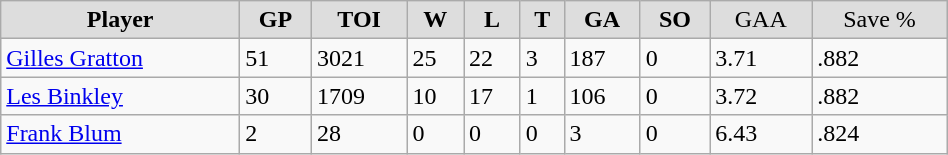<table class="wikitable" width="50%">
<tr align="center"  bgcolor="#dddddd">
<td><strong>Player</strong></td>
<td><strong>GP</strong></td>
<td><strong>TOI</strong></td>
<td><strong>W</strong></td>
<td><strong>L</strong></td>
<td><strong>T</strong></td>
<td><strong>GA</strong></td>
<td><strong>SO</strong></td>
<td>GAA</td>
<td>Save %</td>
</tr>
<tr>
<td><a href='#'>Gilles Gratton</a></td>
<td>51</td>
<td>3021</td>
<td>25</td>
<td>22</td>
<td>3</td>
<td>187</td>
<td>0</td>
<td>3.71</td>
<td>.882</td>
</tr>
<tr>
<td><a href='#'>Les Binkley</a></td>
<td>30</td>
<td>1709</td>
<td>10</td>
<td>17</td>
<td>1</td>
<td>106</td>
<td>0</td>
<td>3.72</td>
<td>.882</td>
</tr>
<tr>
<td><a href='#'>Frank Blum</a></td>
<td>2</td>
<td>28</td>
<td>0</td>
<td>0</td>
<td>0</td>
<td>3</td>
<td>0</td>
<td>6.43</td>
<td>.824</td>
</tr>
</table>
